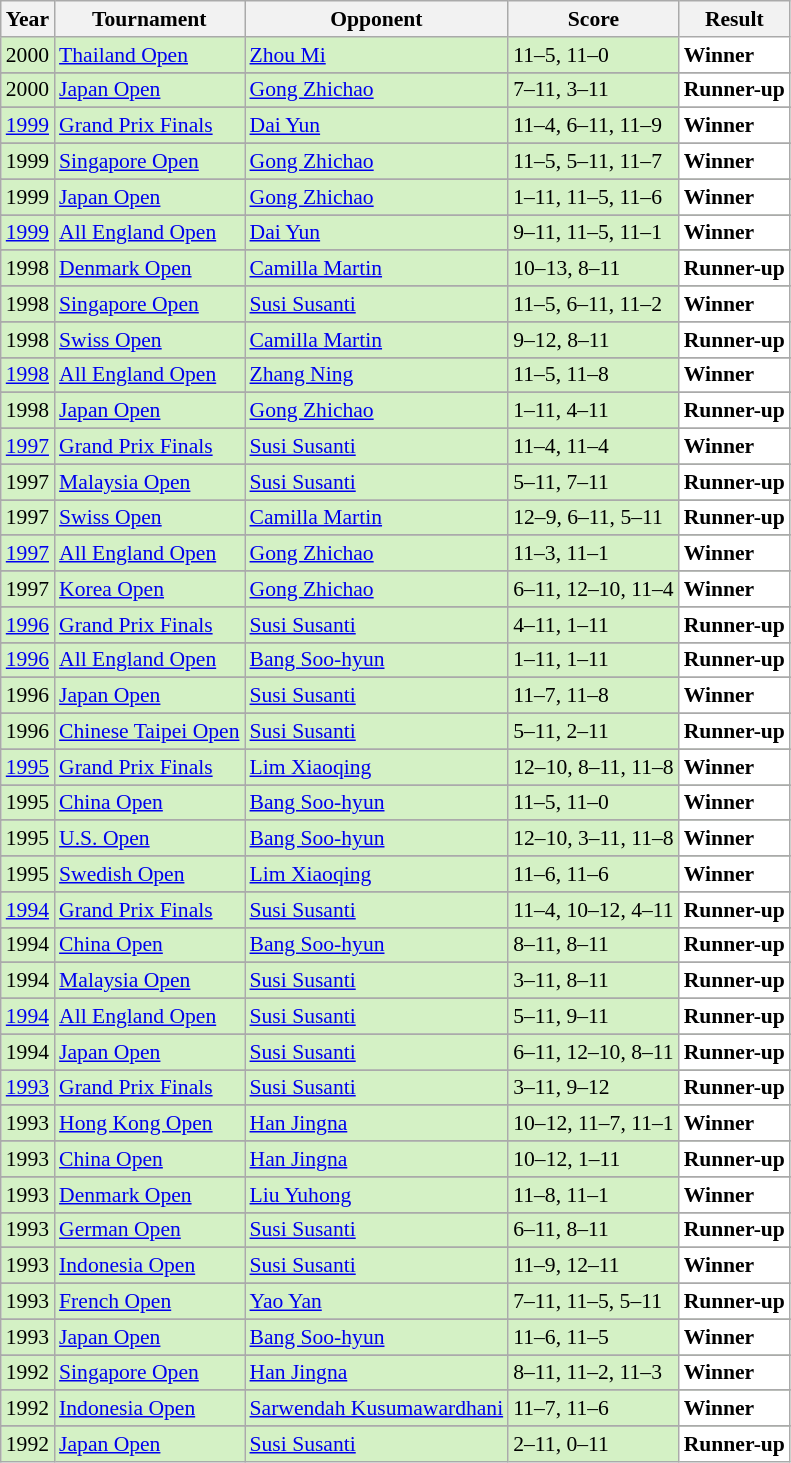<table class="sortable wikitable" style="font-size: 90%;">
<tr>
<th>Year</th>
<th>Tournament</th>
<th>Opponent</th>
<th>Score</th>
<th>Result</th>
</tr>
<tr style="background:#D4F1C5">
<td align="center">2000</td>
<td align="left"><a href='#'>Thailand Open</a></td>
<td align="left"> <a href='#'>Zhou Mi</a></td>
<td align="left">11–5, 11–0</td>
<td style="text-align:left; background:white"> <strong>Winner</strong></td>
</tr>
<tr>
</tr>
<tr style="background:#D4F1C5">
<td align="center">2000</td>
<td align="left"><a href='#'>Japan Open</a></td>
<td align="left"> <a href='#'>Gong Zhichao</a></td>
<td align="left">7–11, 3–11</td>
<td style="text-align:left; background:white"> <strong>Runner-up</strong></td>
</tr>
<tr>
</tr>
<tr style="background:#D4F1C5">
<td align="center"><a href='#'>1999</a></td>
<td align="left"><a href='#'>Grand Prix Finals</a></td>
<td align="left"> <a href='#'>Dai Yun</a></td>
<td align="left">11–4, 6–11, 11–9</td>
<td style="text-align:left; background:white"> <strong>Winner</strong></td>
</tr>
<tr>
</tr>
<tr style="background:#D4F1C5">
<td align="center">1999</td>
<td align="left"><a href='#'>Singapore Open</a></td>
<td align="left"> <a href='#'>Gong Zhichao</a></td>
<td align="left">11–5, 5–11, 11–7</td>
<td style="text-align:left; background:white"> <strong>Winner</strong></td>
</tr>
<tr>
</tr>
<tr style="background:#D4F1C5">
<td align="center">1999</td>
<td align="left"><a href='#'>Japan Open</a></td>
<td align="left"> <a href='#'>Gong Zhichao</a></td>
<td align="left">1–11, 11–5, 11–6</td>
<td style="text-align:left; background:white"> <strong>Winner</strong></td>
</tr>
<tr>
</tr>
<tr style="background:#D4F1C5">
<td align="center"><a href='#'>1999</a></td>
<td align="left"><a href='#'>All England Open</a></td>
<td align="left"> <a href='#'>Dai Yun</a></td>
<td align="left">9–11, 11–5, 11–1</td>
<td style="text-align:left; background:white"> <strong>Winner</strong></td>
</tr>
<tr>
</tr>
<tr style="background:#D4F1C5">
<td align="center">1998</td>
<td align="left"><a href='#'>Denmark Open</a></td>
<td align="left"> <a href='#'>Camilla Martin</a></td>
<td align="left">10–13, 8–11</td>
<td style="text-align:left; background:white"> <strong>Runner-up</strong></td>
</tr>
<tr>
</tr>
<tr style="background:#D4F1C5">
<td align="center">1998</td>
<td align="left"><a href='#'>Singapore Open</a></td>
<td align="left"> <a href='#'>Susi Susanti</a></td>
<td align="left">11–5, 6–11, 11–2</td>
<td style="text-align:left; background:white"> <strong>Winner</strong></td>
</tr>
<tr>
</tr>
<tr style="background:#D4F1C5">
<td align="center">1998</td>
<td align="left"><a href='#'>Swiss Open</a></td>
<td align="left"> <a href='#'>Camilla Martin</a></td>
<td align="left">9–12, 8–11</td>
<td style="text-align:left; background:white"> <strong>Runner-up</strong></td>
</tr>
<tr>
</tr>
<tr style="background:#D4F1C5">
<td align="center"><a href='#'>1998</a></td>
<td align="left"><a href='#'>All England Open</a></td>
<td align="left"> <a href='#'>Zhang Ning</a></td>
<td align="left">11–5, 11–8</td>
<td style="text-align:left; background:white"> <strong>Winner</strong></td>
</tr>
<tr>
</tr>
<tr style="background:#D4F1C5">
<td align="center">1998</td>
<td align="left"><a href='#'>Japan Open</a></td>
<td align="left"> <a href='#'>Gong Zhichao</a></td>
<td align="left">1–11, 4–11</td>
<td style="text-align:left; background:white"> <strong>Runner-up</strong></td>
</tr>
<tr>
</tr>
<tr style="background:#D4F1C5">
<td align="center"><a href='#'>1997</a></td>
<td align="left"><a href='#'>Grand Prix Finals</a></td>
<td align="left"> <a href='#'>Susi Susanti</a></td>
<td align="left">11–4, 11–4</td>
<td style="text-align:left; background:white"> <strong>Winner</strong></td>
</tr>
<tr>
</tr>
<tr style="background:#D4F1C5">
<td align="center">1997</td>
<td align="left"><a href='#'>Malaysia Open</a></td>
<td align="left"> <a href='#'>Susi Susanti</a></td>
<td align="left">5–11, 7–11</td>
<td style="text-align:left; background:white"> <strong>Runner-up</strong></td>
</tr>
<tr>
</tr>
<tr style="background:#D4F1C5">
<td align="center">1997</td>
<td align="left"><a href='#'>Swiss Open</a></td>
<td align="left"> <a href='#'>Camilla Martin</a></td>
<td align="left">12–9, 6–11, 5–11</td>
<td style="text-align:left; background:white"> <strong>Runner-up</strong></td>
</tr>
<tr>
</tr>
<tr style="background:#D4F1C5">
<td align="center"><a href='#'>1997</a></td>
<td align="left"><a href='#'>All England Open</a></td>
<td align="left"> <a href='#'>Gong Zhichao</a></td>
<td align="left">11–3, 11–1</td>
<td style="text-align:left; background:white"> <strong>Winner</strong></td>
</tr>
<tr>
</tr>
<tr style="background:#D4F1C5">
<td align="center">1997</td>
<td align="left"><a href='#'>Korea Open</a></td>
<td align="left"> <a href='#'>Gong Zhichao</a></td>
<td align="left">6–11, 12–10, 11–4</td>
<td style="text-align:left; background:white"> <strong>Winner</strong></td>
</tr>
<tr>
</tr>
<tr style="background:#D4F1C5">
<td align="center"><a href='#'>1996</a></td>
<td align="left"><a href='#'>Grand Prix Finals</a></td>
<td align="left"> <a href='#'>Susi Susanti</a></td>
<td align="left">4–11, 1–11</td>
<td style="text-align:left; background:white"> <strong>Runner-up</strong></td>
</tr>
<tr>
</tr>
<tr style="background:#D4F1C5">
<td align="center"><a href='#'>1996</a></td>
<td align="left"><a href='#'>All England Open</a></td>
<td align="left"> <a href='#'>Bang Soo-hyun</a></td>
<td align="left">1–11, 1–11</td>
<td style="text-align:left; background:white"> <strong>Runner-up</strong></td>
</tr>
<tr>
</tr>
<tr style="background:#D4F1C5">
<td align="center">1996</td>
<td align="left"><a href='#'>Japan Open</a></td>
<td align="left"> <a href='#'>Susi Susanti</a></td>
<td align="left">11–7, 11–8</td>
<td style="text-align:left; background:white"> <strong>Winner</strong></td>
</tr>
<tr>
</tr>
<tr style="background:#D4F1C5">
<td align="center">1996</td>
<td align="left"><a href='#'>Chinese Taipei Open</a></td>
<td align="left"> <a href='#'>Susi Susanti</a></td>
<td align="left">5–11, 2–11</td>
<td style="text-align:left; background:white"> <strong>Runner-up</strong></td>
</tr>
<tr>
</tr>
<tr style="background:#D4F1C5">
<td align="center"><a href='#'>1995</a></td>
<td align="left"><a href='#'>Grand Prix Finals</a></td>
<td align="left"> <a href='#'>Lim Xiaoqing</a></td>
<td align="left">12–10, 8–11, 11–8</td>
<td style="text-align:left; background:white"> <strong>Winner</strong></td>
</tr>
<tr>
</tr>
<tr style="background:#D4F1C5">
<td align="center">1995</td>
<td align="left"><a href='#'>China Open</a></td>
<td align="left"> <a href='#'>Bang Soo-hyun</a></td>
<td align="left">11–5, 11–0</td>
<td style="text-align:left; background:white"> <strong>Winner</strong></td>
</tr>
<tr>
</tr>
<tr style="background:#D4F1C5">
<td align="center">1995</td>
<td align="left"><a href='#'>U.S. Open</a></td>
<td align="left"> <a href='#'>Bang Soo-hyun</a></td>
<td align="left">12–10, 3–11, 11–8</td>
<td style="text-align:left; background:white"> <strong>Winner</strong></td>
</tr>
<tr>
</tr>
<tr style="background:#D4F1C5">
<td align="center">1995</td>
<td align="left"><a href='#'>Swedish Open</a></td>
<td align="left"> <a href='#'>Lim Xiaoqing</a></td>
<td align="left">11–6, 11–6</td>
<td style="text-align:left; background:white"> <strong>Winner</strong></td>
</tr>
<tr>
</tr>
<tr style="background:#D4F1C5">
<td align="center"><a href='#'>1994</a></td>
<td align="left"><a href='#'>Grand Prix Finals</a></td>
<td align="left"> <a href='#'>Susi Susanti</a></td>
<td align="left">11–4, 10–12, 4–11</td>
<td style="text-align:left; background:white"> <strong>Runner-up</strong></td>
</tr>
<tr>
</tr>
<tr style="background:#D4F1C5">
<td align="center">1994</td>
<td align="left"><a href='#'>China Open</a></td>
<td align="left"> <a href='#'>Bang Soo-hyun</a></td>
<td align="left">8–11, 8–11</td>
<td style="text-align:left; background:white"> <strong>Runner-up</strong></td>
</tr>
<tr>
</tr>
<tr style="background:#D4F1C5">
<td align="center">1994</td>
<td align="left"><a href='#'>Malaysia Open</a></td>
<td align="left"> <a href='#'>Susi Susanti</a></td>
<td align="left">3–11, 8–11</td>
<td style="text-align:left; background:white"> <strong>Runner-up</strong></td>
</tr>
<tr>
</tr>
<tr style="background:#D4F1C5">
<td align="center"><a href='#'>1994</a></td>
<td align="left"><a href='#'>All England Open</a></td>
<td align="left"> <a href='#'>Susi Susanti</a></td>
<td align="left">5–11, 9–11</td>
<td style="text-align:left; background:white"> <strong>Runner-up</strong></td>
</tr>
<tr>
</tr>
<tr style="background:#D4F1C5">
<td align="center">1994</td>
<td align="left"><a href='#'>Japan Open</a></td>
<td align="left"> <a href='#'>Susi Susanti</a></td>
<td align="left">6–11, 12–10, 8–11</td>
<td style="text-align:left; background:white"> <strong>Runner-up</strong></td>
</tr>
<tr>
</tr>
<tr style="background:#D4F1C5">
<td align="center"><a href='#'>1993</a></td>
<td align="left"><a href='#'>Grand Prix Finals</a></td>
<td align="left"> <a href='#'>Susi Susanti</a></td>
<td align="left">3–11, 9–12</td>
<td style="text-align:left; background:white"> <strong>Runner-up</strong></td>
</tr>
<tr>
</tr>
<tr style="background:#D4F1C5">
<td align="center">1993</td>
<td align="left"><a href='#'>Hong Kong Open</a></td>
<td align="left"> <a href='#'>Han Jingna</a></td>
<td align="left">10–12, 11–7, 11–1</td>
<td style="text-align:left; background:white"> <strong>Winner</strong></td>
</tr>
<tr>
</tr>
<tr style="background:#D4F1C5">
<td align="center">1993</td>
<td align="left"><a href='#'>China Open</a></td>
<td align="left"> <a href='#'>Han Jingna</a></td>
<td align="left">10–12, 1–11</td>
<td style="text-align:left; background:white"> <strong>Runner-up</strong></td>
</tr>
<tr>
</tr>
<tr style="background:#D4F1C5">
<td align="center">1993</td>
<td align="left"><a href='#'>Denmark Open</a></td>
<td align="left"> <a href='#'>Liu Yuhong</a></td>
<td align="left">11–8, 11–1</td>
<td style="text-align:left; background:white"> <strong>Winner</strong></td>
</tr>
<tr>
</tr>
<tr style="background:#D4F1C5">
<td align="center">1993</td>
<td align="left"><a href='#'>German Open</a></td>
<td align="left"> <a href='#'>Susi Susanti</a></td>
<td align="left">6–11, 8–11</td>
<td style="text-align:left; background:white"> <strong>Runner-up</strong></td>
</tr>
<tr>
</tr>
<tr style="background:#D4F1C5">
<td align="center">1993</td>
<td align="left"><a href='#'>Indonesia Open</a></td>
<td align="left"> <a href='#'>Susi Susanti</a></td>
<td align="left">11–9, 12–11</td>
<td style="text-align:left; background:white"> <strong>Winner</strong></td>
</tr>
<tr>
</tr>
<tr style="background:#D4F1C5">
<td align="center">1993</td>
<td align="left"><a href='#'>French Open</a></td>
<td align="left"> <a href='#'>Yao Yan</a></td>
<td align="left">7–11, 11–5, 5–11</td>
<td style="text-align:left; background:white"> <strong>Runner-up</strong></td>
</tr>
<tr>
</tr>
<tr style="background:#D4F1C5">
<td align="center">1993</td>
<td align="left"><a href='#'>Japan Open</a></td>
<td align="left"> <a href='#'>Bang Soo-hyun</a></td>
<td align="left">11–6, 11–5</td>
<td style="text-align:left; background:white"> <strong>Winner</strong></td>
</tr>
<tr>
</tr>
<tr style="background:#D4F1C5">
<td align="center">1992</td>
<td align="left"><a href='#'>Singapore Open</a></td>
<td align="left"> <a href='#'>Han Jingna</a></td>
<td align="left">8–11, 11–2, 11–3</td>
<td style="text-align:left; background:white"> <strong>Winner</strong></td>
</tr>
<tr>
</tr>
<tr style="background:#D4F1C5">
<td align="center">1992</td>
<td align="left"><a href='#'>Indonesia Open</a></td>
<td align="left"> <a href='#'>Sarwendah Kusumawardhani</a></td>
<td align="left">11–7, 11–6</td>
<td style="text-align:left; background:white"> <strong>Winner</strong></td>
</tr>
<tr>
</tr>
<tr style="background:#D4F1C5">
<td align="center">1992</td>
<td align="left"><a href='#'>Japan Open</a></td>
<td align="left"> <a href='#'>Susi Susanti</a></td>
<td align="left">2–11, 0–11</td>
<td style="text-align:left; background:white"> <strong>Runner-up</strong></td>
</tr>
</table>
